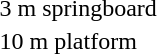<table>
<tr>
<td>3 m springboard</td>
<td></td>
<td></td>
<td></td>
</tr>
<tr>
<td>10 m platform</td>
<td></td>
<td></td>
<td></td>
</tr>
</table>
